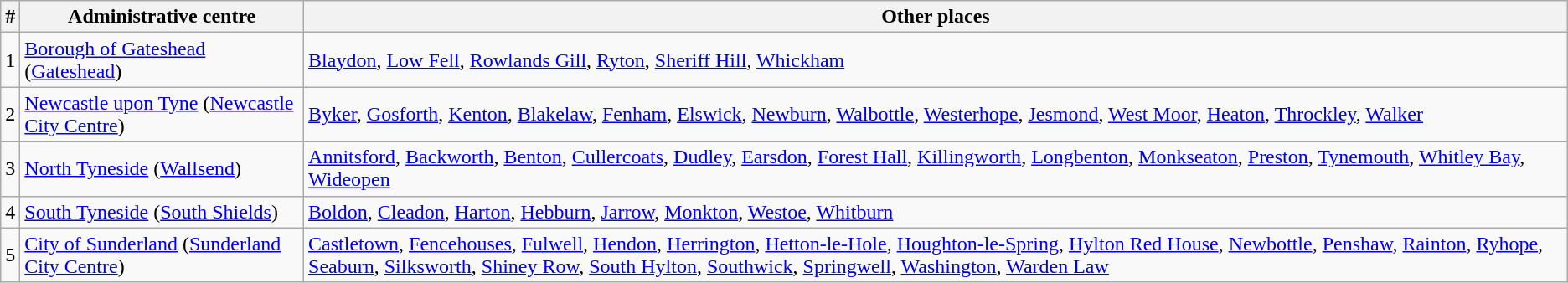<table class="wikitable">
<tr>
<th>#</th>
<th>Administrative centre</th>
<th>Other places</th>
</tr>
<tr>
<td>1</td>
<td><a href='#'>Borough of Gateshead</a> (<a href='#'>Gateshead</a>)</td>
<td><a href='#'>Blaydon</a>, <a href='#'>Low Fell</a>, <a href='#'>Rowlands Gill</a>, <a href='#'>Ryton</a>, <a href='#'>Sheriff Hill</a>, <a href='#'>Whickham</a></td>
</tr>
<tr>
<td>2</td>
<td><a href='#'>Newcastle upon Tyne</a> (<a href='#'>Newcastle City Centre</a>)</td>
<td><a href='#'>Byker</a>, <a href='#'>Gosforth</a>, <a href='#'>Kenton</a>, <a href='#'>Blakelaw</a>, <a href='#'>Fenham</a>, <a href='#'>Elswick</a>, <a href='#'>Newburn</a>, <a href='#'>Walbottle</a>, <a href='#'>Westerhope</a>, <a href='#'>Jesmond</a>, <a href='#'>West Moor</a>, <a href='#'>Heaton</a>, <a href='#'>Throckley</a>, <a href='#'>Walker</a></td>
</tr>
<tr>
<td>3</td>
<td><a href='#'>North Tyneside</a> (<a href='#'>Wallsend</a>)</td>
<td><a href='#'>Annitsford</a>, <a href='#'>Backworth</a>, <a href='#'>Benton</a>, <a href='#'>Cullercoats</a>, <a href='#'>Dudley</a>, <a href='#'>Earsdon</a>, <a href='#'>Forest Hall</a>, <a href='#'>Killingworth</a>, <a href='#'>Longbenton</a>, <a href='#'>Monkseaton</a>, <a href='#'>Preston</a>, <a href='#'>Tynemouth</a>, <a href='#'>Whitley Bay</a>, <a href='#'>Wideopen</a></td>
</tr>
<tr>
<td>4</td>
<td><a href='#'>South Tyneside</a> (<a href='#'>South Shields</a>)</td>
<td><a href='#'>Boldon</a>, <a href='#'>Cleadon</a>, <a href='#'>Harton</a>, <a href='#'>Hebburn</a>, <a href='#'>Jarrow</a>, <a href='#'>Monkton</a>, <a href='#'>Westoe</a>, <a href='#'>Whitburn</a></td>
</tr>
<tr>
<td>5</td>
<td><a href='#'>City of Sunderland</a> (<a href='#'>Sunderland City Centre</a>)</td>
<td><a href='#'>Castletown</a>, <a href='#'>Fencehouses</a>, <a href='#'>Fulwell</a>, <a href='#'>Hendon</a>, <a href='#'>Herrington</a>, <a href='#'>Hetton-le-Hole</a>, <a href='#'>Houghton-le-Spring</a>, <a href='#'>Hylton Red House</a>, <a href='#'>Newbottle</a>, <a href='#'>Penshaw</a>, <a href='#'>Rainton</a>, <a href='#'>Ryhope</a>, <a href='#'>Seaburn</a>, <a href='#'>Silksworth</a>, <a href='#'>Shiney Row</a>, <a href='#'>South Hylton</a>, <a href='#'>Southwick</a>, <a href='#'>Springwell</a>, <a href='#'>Washington</a>, <a href='#'>Warden Law</a></td>
</tr>
</table>
